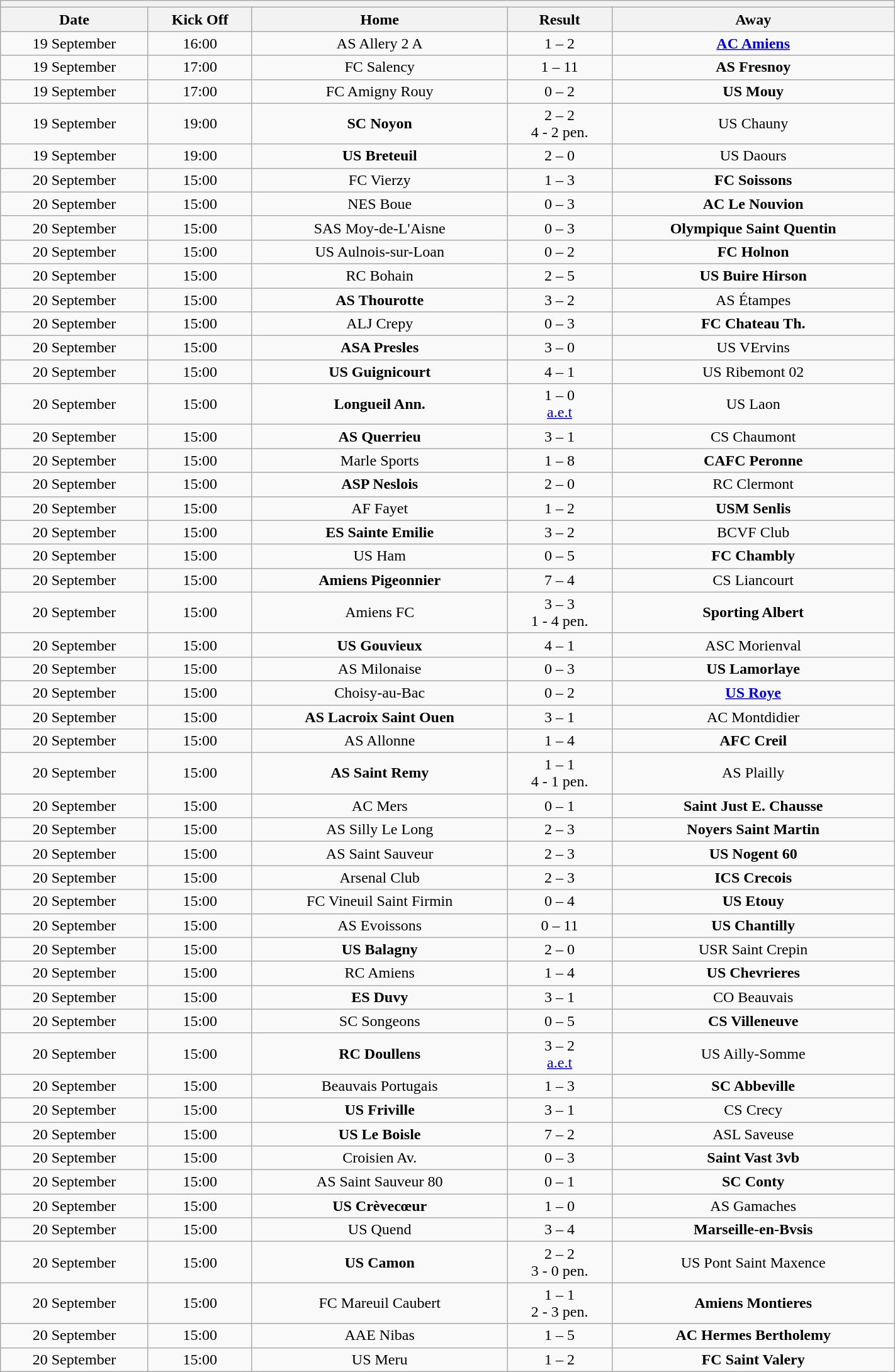<table class="wikitable collapsible collapsed" style="font-size: 100%; margin:0px;" width="75%">
<tr>
<th colspan="7" style="text-align:left;"></th>
</tr>
<tr>
<th><strong>Date</strong></th>
<th><strong>Kick Off</strong></th>
<th><strong>Home</strong></th>
<th><strong>Result</strong></th>
<th><strong>Away</strong></th>
</tr>
<tr>
<td align=center>19 September</td>
<td align=center>16:00</td>
<td align=center>AS Allery 2 A</td>
<td align=center>1 – 2</td>
<td align=center><strong><a href='#'>AC Amiens</a></strong></td>
</tr>
<tr>
<td align=center>19 September</td>
<td align=center>17:00</td>
<td align=center>FC Salency</td>
<td align=center>1 – 11</td>
<td align=center><strong>AS Fresnoy</strong></td>
</tr>
<tr>
<td align=center>19 September</td>
<td align=center>17:00</td>
<td align=center>FC Amigny Rouy</td>
<td align=center>0 – 2</td>
<td align=center><strong>US Mouy</strong></td>
</tr>
<tr>
<td align=center>19 September</td>
<td align=center>19:00</td>
<td align=center><strong>SC Noyon</strong></td>
<td align=center>2 – 2 <br> 4 - 2 pen.</td>
<td align=center>US Chauny</td>
</tr>
<tr>
<td align=center>19 September</td>
<td align=center>19:00</td>
<td align=center><strong>US Breteuil</strong></td>
<td align=center>2 – 0</td>
<td align=center>US Daours</td>
</tr>
<tr>
<td align=center>20 September</td>
<td align=center>15:00</td>
<td align=center>FC Vierzy</td>
<td align=center>1 – 3</td>
<td align=center><strong>FC Soissons</strong></td>
</tr>
<tr>
<td align=center>20 September</td>
<td align=center>15:00</td>
<td align=center>NES Boue</td>
<td align=center>0 – 3</td>
<td align=center><strong>AC Le Nouvion</strong></td>
</tr>
<tr>
<td align=center>20 September</td>
<td align=center>15:00</td>
<td align=center>SAS Moy-de-L'Aisne</td>
<td align=center>0 – 3</td>
<td align=center><strong>Olympique Saint Quentin</strong></td>
</tr>
<tr>
<td align=center>20 September</td>
<td align=center>15:00</td>
<td align=center>US Aulnois-sur-Loan</td>
<td align=center>0 – 2</td>
<td align=center><strong>FC Holnon</strong></td>
</tr>
<tr>
<td align=center>20 September</td>
<td align=center>15:00</td>
<td align=center>RC Bohain</td>
<td align=center>2 – 5</td>
<td align=center><strong>US Buire Hirson</strong></td>
</tr>
<tr>
<td align=center>20 September</td>
<td align=center>15:00</td>
<td align=center><strong>AS Thourotte</strong></td>
<td align=center>3 – 2</td>
<td align=center>AS Étampes</td>
</tr>
<tr>
<td align=center>20 September</td>
<td align=center>15:00</td>
<td align=center>ALJ Crepy</td>
<td align=center>0 – 3</td>
<td align=center><strong>FC Chateau Th.</strong></td>
</tr>
<tr>
<td align=center>20 September</td>
<td align=center>15:00</td>
<td align=center><strong>ASA Presles</strong></td>
<td align=center>3 – 0</td>
<td align=center>US VErvins</td>
</tr>
<tr>
<td align=center>20 September</td>
<td align=center>15:00</td>
<td align=center><strong>US Guignicourt</strong></td>
<td align=center>4 – 1</td>
<td align=center>US Ribemont 02</td>
</tr>
<tr>
<td align=center>20 September</td>
<td align=center>15:00</td>
<td align=center><strong>Longueil Ann.</strong></td>
<td align=center>1 – 0 <br> <a href='#'>a.e.t</a></td>
<td align=center>US Laon</td>
</tr>
<tr>
<td align=center>20 September</td>
<td align=center>15:00</td>
<td align=center><strong>AS Querrieu</strong></td>
<td align=center>3 – 1</td>
<td align=center>CS Chaumont</td>
</tr>
<tr>
<td align=center>20 September</td>
<td align=center>15:00</td>
<td align=center>Marle Sports</td>
<td align=center>1 – 8</td>
<td align=center><strong>CAFC Peronne</strong></td>
</tr>
<tr>
<td align=center>20 September</td>
<td align=center>15:00</td>
<td align=center><strong>ASP Neslois</strong></td>
<td align=center>2 – 0</td>
<td align=center>RC Clermont</td>
</tr>
<tr>
<td align=center>20 September</td>
<td align=center>15:00</td>
<td align=center>AF Fayet</td>
<td align=center>1 – 2</td>
<td align=center><strong>USM Senlis</strong></td>
</tr>
<tr>
<td align=center>20 September</td>
<td align=center>15:00</td>
<td align=center><strong>ES Sainte Emilie</strong></td>
<td align=center>3 – 2</td>
<td align=center>BCVF Club</td>
</tr>
<tr>
<td align=center>20 September</td>
<td align=center>15:00</td>
<td align=center>US Ham</td>
<td align=center>0 – 5</td>
<td align=center><strong>FC Chambly</strong></td>
</tr>
<tr>
<td align=center>20 September</td>
<td align=center>15:00</td>
<td align=center><strong>Amiens Pigeonnier</strong></td>
<td align=center>7 – 4</td>
<td align=center>CS Liancourt</td>
</tr>
<tr>
<td align=center>20 September</td>
<td align=center>15:00</td>
<td align=center>Amiens FC</td>
<td align=center>3 – 3 <br> 1 - 4 pen.</td>
<td align=center><strong>Sporting Albert</strong></td>
</tr>
<tr>
<td align=center>20 September</td>
<td align=center>15:00</td>
<td align=center><strong>US Gouvieux</strong></td>
<td align=center>4 – 1</td>
<td align=center>ASC Morienval</td>
</tr>
<tr>
<td align=center>20 September</td>
<td align=center>15:00</td>
<td align=center>AS Milonaise</td>
<td align=center>0 – 3</td>
<td align=center><strong>US Lamorlaye</strong></td>
</tr>
<tr>
<td align=center>20 September</td>
<td align=center>15:00</td>
<td align=center>Choisy-au-Bac</td>
<td align=center>0 – 2</td>
<td align=center><strong><a href='#'>US Roye</a></strong></td>
</tr>
<tr>
<td align=center>20 September</td>
<td align=center>15:00</td>
<td align=center><strong>AS Lacroix Saint Ouen</strong></td>
<td align=center>3 – 1</td>
<td align=center>AC Montdidier</td>
</tr>
<tr>
<td align=center>20 September</td>
<td align=center>15:00</td>
<td align=center>AS Allonne</td>
<td align=center>1 – 4</td>
<td align=center><strong>AFC Creil</strong></td>
</tr>
<tr>
<td align=center>20 September</td>
<td align=center>15:00</td>
<td align=center><strong>AS Saint Remy</strong></td>
<td align=center>1 – 1 <br> 4 - 1 pen.</td>
<td align=center>AS Plailly</td>
</tr>
<tr>
<td align=center>20 September</td>
<td align=center>15:00</td>
<td align=center>AC Mers</td>
<td align=center>0 – 1</td>
<td align=center><strong>Saint Just E. Chausse</strong></td>
</tr>
<tr>
<td align=center>20 September</td>
<td align=center>15:00</td>
<td align=center>AS Silly Le Long</td>
<td align=center>2 – 3</td>
<td align=center><strong>Noyers Saint Martin</strong></td>
</tr>
<tr>
<td align=center>20 September</td>
<td align=center>15:00</td>
<td align=center>AS Saint Sauveur</td>
<td align=center>2 – 3</td>
<td align=center><strong>US Nogent 60</strong></td>
</tr>
<tr>
<td align=center>20 September</td>
<td align=center>15:00</td>
<td align=center>Arsenal Club</td>
<td align=center>2 – 3</td>
<td align=center><strong>ICS Crecois</strong></td>
</tr>
<tr>
<td align=center>20 September</td>
<td align=center>15:00</td>
<td align=center>FC Vineuil Saint Firmin</td>
<td align=center>0 – 4</td>
<td align=center><strong>US Etouy</strong></td>
</tr>
<tr>
<td align=center>20 September</td>
<td align=center>15:00</td>
<td align=center>AS Evoissons</td>
<td align=center>0 – 11</td>
<td align=center><strong>US Chantilly</strong></td>
</tr>
<tr>
<td align=center>20 September</td>
<td align=center>15:00</td>
<td align=center><strong>US Balagny</strong></td>
<td align=center>2 – 0</td>
<td align=center>USR Saint Crepin</td>
</tr>
<tr>
<td align=center>20 September</td>
<td align=center>15:00</td>
<td align=center>RC Amiens</td>
<td align=center>1 – 4</td>
<td align=center><strong>US Chevrieres</strong></td>
</tr>
<tr>
<td align=center>20 September</td>
<td align=center>15:00</td>
<td align=center><strong>ES Duvy</strong></td>
<td align=center>3 – 1</td>
<td align=center>CO Beauvais</td>
</tr>
<tr>
<td align=center>20 September</td>
<td align=center>15:00</td>
<td align=center>SC Songeons</td>
<td align=center>0 – 5</td>
<td align=center><strong>CS Villeneuve</strong></td>
</tr>
<tr>
<td align=center>20 September</td>
<td align=center>15:00</td>
<td align=center><strong>RC Doullens</strong></td>
<td align=center>3 – 2 <br> <a href='#'>a.e.t</a></td>
<td align=center>US Ailly-Somme</td>
</tr>
<tr>
<td align=center>20 September</td>
<td align=center>15:00</td>
<td align=center>Beauvais Portugais</td>
<td align=center>1 – 3</td>
<td align=center><strong>SC Abbeville</strong></td>
</tr>
<tr>
<td align=center>20 September</td>
<td align=center>15:00</td>
<td align=center><strong>US Friville</strong></td>
<td align=center>3 – 1</td>
<td align=center>CS Crecy</td>
</tr>
<tr>
<td align=center>20 September</td>
<td align=center>15:00</td>
<td align=center><strong>US Le Boisle</strong></td>
<td align=center>7 – 2</td>
<td align=center>ASL Saveuse</td>
</tr>
<tr>
<td align=center>20 September</td>
<td align=center>15:00</td>
<td align=center>Croisien Av.</td>
<td align=center>0 – 3</td>
<td align=center><strong>Saint Vast 3vb</strong></td>
</tr>
<tr>
<td align=center>20 September</td>
<td align=center>15:00</td>
<td align=center>AS Saint Sauveur 80</td>
<td align=center>0 – 1</td>
<td align=center><strong>SC Conty</strong></td>
</tr>
<tr>
<td align=center>20 September</td>
<td align=center>15:00</td>
<td align=center><strong>US Crèvecœur</strong></td>
<td align=center>1 – 0</td>
<td align=center>AS Gamaches</td>
</tr>
<tr>
<td align=center>20 September</td>
<td align=center>15:00</td>
<td align=center>US Quend</td>
<td align=center>3 – 4</td>
<td align=center><strong>Marseille-en-Bvsis</strong></td>
</tr>
<tr>
<td align=center>20 September</td>
<td align=center>15:00</td>
<td align=center><strong>US Camon</strong></td>
<td align=center>2 – 2 <br> 3 - 0 pen.</td>
<td align=center>US Pont Saint Maxence</td>
</tr>
<tr>
<td align=center>20 September</td>
<td align=center>15:00</td>
<td align=center>FC Mareuil Caubert</td>
<td align=center>1 – 1 <br> 2 - 3 pen.</td>
<td align=center><strong>Amiens Montieres</strong></td>
</tr>
<tr>
<td align=center>20 September</td>
<td align=center>15:00</td>
<td align=center>AAE Nibas</td>
<td align=center>1 – 5</td>
<td align=center><strong>AC Hermes Bertholemy</strong></td>
</tr>
<tr>
<td align=center>20 September</td>
<td align=center>15:00</td>
<td align=center>US Meru</td>
<td align=center>1 – 2</td>
<td align=center><strong>FC Saint Valery</strong></td>
</tr>
</table>
